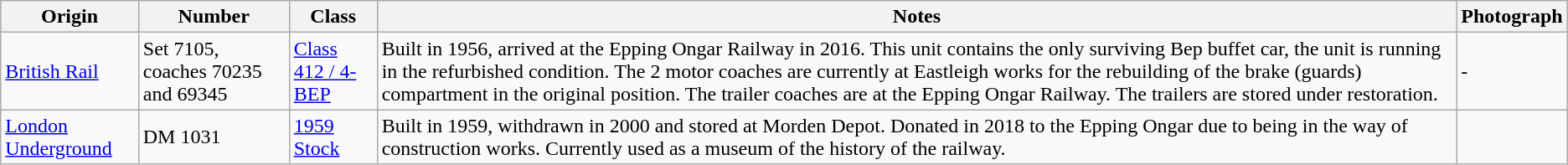<table class="wikitable">
<tr>
<th>Origin</th>
<th>Number</th>
<th>Class</th>
<th>Notes</th>
<th>Photograph</th>
</tr>
<tr>
<td><a href='#'>British Rail</a></td>
<td>Set 7105, coaches 70235 and 69345</td>
<td><a href='#'>Class 412 / 4-BEP</a></td>
<td>Built in 1956, arrived at the Epping Ongar Railway in 2016. This unit contains the only surviving Bep buffet car, the unit is running in the refurbished condition. The 2 motor coaches are currently at Eastleigh works for the rebuilding of the brake (guards) compartment in the original position. The trailer coaches are at the Epping Ongar Railway. The trailers are stored under restoration.</td>
<td>-</td>
</tr>
<tr>
<td><a href='#'>London Underground</a></td>
<td>DM 1031</td>
<td><a href='#'>1959 Stock</a></td>
<td>Built in 1959, withdrawn in 2000 and stored at Morden Depot. Donated in 2018 to the Epping Ongar due to being in the way of construction works. Currently used as a museum of the history of the railway.</td>
<td></td>
</tr>
</table>
